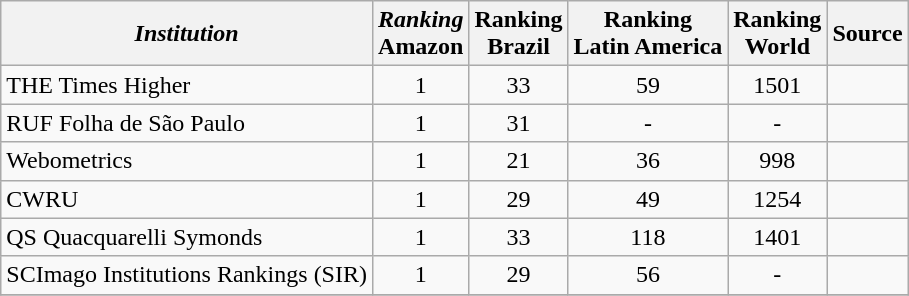<table class="wikitable">
<tr>
<th><em>Institution</em></th>
<th><em>Ranking<br></em>Amazon<em></th>
<th></em>Ranking<em><br></em>Brazil<em></th>
<th></em>Ranking<em><br></em>Latin America<em></th>
<th></em>Ranking<em><br></em>World<em></th>
<th></em>Source<em></th>
</tr>
<tr>
<td>THE Times Higher</td>
<td align="center">1</td>
<td align="center">33</td>
<td align="center">59</td>
<td align="center">1501</td>
<td align="center"></td>
</tr>
<tr>
<td>RUF Folha de São Paulo</td>
<td align="center">1</td>
<td align="center">31</td>
<td align="center">-</td>
<td align="center">-</td>
<td align="center"></td>
</tr>
<tr>
<td>Webometrics</td>
<td align="center">1</td>
<td align="center">21</td>
<td align="center">36</td>
<td align="center">998</td>
<td align="center"></td>
</tr>
<tr>
<td>CWRU</td>
<td align="center">1</td>
<td align="center">29</td>
<td align="center">49</td>
<td align="center">1254</td>
<td align="center"></td>
</tr>
<tr>
<td>QS Quacquarelli Symonds</td>
<td align="center">1</td>
<td align="center">33</td>
<td align="center">118</td>
<td align="center">1401</td>
<td align="center"></td>
</tr>
<tr>
<td>SCImago Institutions Rankings (SIR)</td>
<td align="center">1</td>
<td align="center">29</td>
<td align="center">56</td>
<td align="center">-</td>
<td align="center"></td>
</tr>
<tr>
</tr>
</table>
